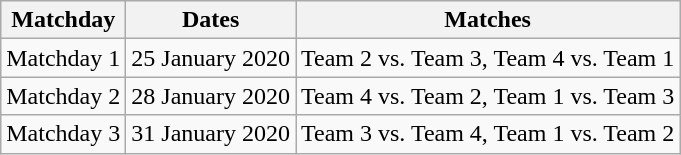<table class="wikitable">
<tr>
<th>Matchday</th>
<th>Dates</th>
<th>Matches</th>
</tr>
<tr>
<td>Matchday 1</td>
<td>25 January 2020</td>
<td>Team 2 vs. Team 3, Team 4 vs. Team 1</td>
</tr>
<tr>
<td>Matchday 2</td>
<td>28 January 2020</td>
<td>Team 4 vs. Team 2, Team 1 vs. Team 3</td>
</tr>
<tr>
<td>Matchday 3</td>
<td>31 January 2020</td>
<td>Team 3 vs. Team 4, Team 1 vs. Team 2</td>
</tr>
</table>
